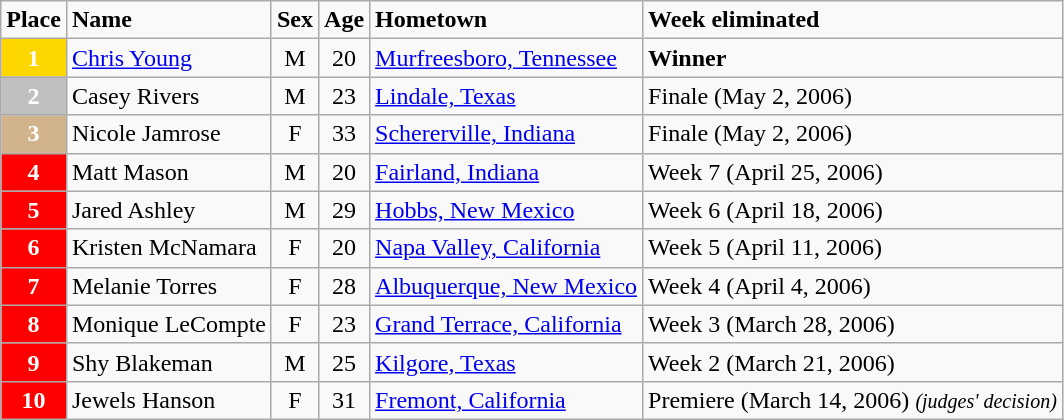<table class="wikitable">
<tr>
<td><strong>Place</strong></td>
<td><strong>Name</strong></td>
<td><strong>Sex</strong></td>
<td><strong>Age</strong></td>
<td><strong>Hometown</strong></td>
<td><strong>Week eliminated</strong></td>
</tr>
<tr>
<td style="background:gold; text-align:center;color:white;"><strong>1</strong></td>
<td><a href='#'>Chris Young</a></td>
<td style="text-align:center;">M</td>
<td style="text-align:center;">20</td>
<td><a href='#'>Murfreesboro, Tennessee</a></td>
<td><strong>Winner</strong></td>
</tr>
<tr>
<td style="background:silver; text-align:center;color:white;"><strong>2</strong></td>
<td>Casey Rivers</td>
<td style="text-align:center;">M</td>
<td style="text-align:center;">23</td>
<td><a href='#'>Lindale, Texas</a></td>
<td>Finale (May 2, 2006)</td>
</tr>
<tr>
<td style="background:tan; text-align:center;color:white;"><strong>3</strong></td>
<td>Nicole Jamrose</td>
<td style="text-align:center;">F</td>
<td style="text-align:center;">33</td>
<td><a href='#'>Schererville, Indiana</a></td>
<td>Finale (May 2, 2006)</td>
</tr>
<tr>
<td style="background:red; text-align:center;color:white;"><strong>4</strong></td>
<td>Matt Mason</td>
<td style="text-align:center;">M</td>
<td style="text-align:center;">20</td>
<td><a href='#'>Fairland, Indiana</a></td>
<td>Week 7 (April 25, 2006)</td>
</tr>
<tr>
<td style="background:red; text-align:center;color:white;"><strong>5</strong></td>
<td>Jared Ashley</td>
<td style="text-align:center;">M</td>
<td style="text-align:center;">29</td>
<td><a href='#'>Hobbs, New Mexico</a></td>
<td>Week 6 (April 18, 2006)</td>
</tr>
<tr>
<td style="background:red; text-align:center;color:white;"><strong>6</strong></td>
<td>Kristen McNamara</td>
<td style="text-align:center;">F</td>
<td style="text-align:center;">20</td>
<td><a href='#'>Napa Valley, California</a></td>
<td>Week 5 (April 11, 2006)</td>
</tr>
<tr>
<td style="background:red; text-align:center;color:white;"><strong>7</strong></td>
<td>Melanie Torres</td>
<td style="text-align:center;">F</td>
<td style="text-align:center;">28</td>
<td><a href='#'>Albuquerque, New Mexico</a></td>
<td>Week 4 (April 4, 2006)</td>
</tr>
<tr>
<td style="background:red; text-align:center;color:white;"><strong>8</strong></td>
<td>Monique LeCompte</td>
<td style="text-align:center;">F</td>
<td style="text-align:center;">23</td>
<td><a href='#'>Grand Terrace, California</a></td>
<td>Week 3 (March 28, 2006)</td>
</tr>
<tr>
<td style="background:red; text-align:center;color:white;"><strong>9</strong></td>
<td>Shy Blakeman</td>
<td style="text-align:center;">M</td>
<td style="text-align:center;">25</td>
<td><a href='#'>Kilgore, Texas</a></td>
<td>Week 2 (March 21, 2006)</td>
</tr>
<tr>
<td style="background:red; text-align:center;color:white;"><strong>10</strong></td>
<td>Jewels Hanson</td>
<td style="text-align:center;">F</td>
<td style="text-align:center;">31</td>
<td><a href='#'>Fremont, California</a></td>
<td>Premiere (March 14, 2006) <small><em>(judges' decision)</em></small></td>
</tr>
</table>
